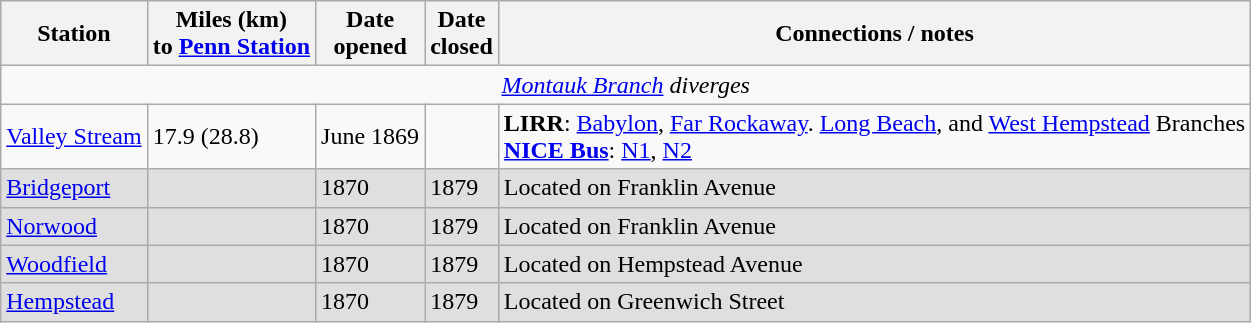<table class="wikitable">
<tr>
<th>Station</th>
<th>Miles (km)<br>to <a href='#'>Penn Station</a></th>
<th>Date<br>opened</th>
<th>Date<br>closed</th>
<th>Connections / notes</th>
</tr>
<tr>
<td colspan="5" align="center"><em><a href='#'>Montauk Branch</a> diverges</em></td>
</tr>
<tr>
<td><a href='#'>Valley Stream</a> </td>
<td>17.9 (28.8)</td>
<td>June 1869</td>
<td></td>
<td> <strong>LIRR</strong>: <a href='#'>Babylon</a>, <a href='#'>Far Rockaway</a>. <a href='#'>Long Beach</a>, and <a href='#'>West Hempstead</a> Branches<br> <strong><a href='#'>NICE Bus</a></strong>: <a href='#'>N1</a>, <a href='#'>N2</a></td>
</tr>
<tr bgcolor=dfdfdf>
<td><a href='#'>Bridgeport</a></td>
<td></td>
<td>1870</td>
<td>1879</td>
<td>Located on Franklin Avenue</td>
</tr>
<tr bgcolor=dfdfdf>
<td><a href='#'>Norwood</a></td>
<td></td>
<td>1870</td>
<td>1879</td>
<td>Located on Franklin Avenue</td>
</tr>
<tr bgcolor=dfdfdf>
<td><a href='#'>Woodfield</a></td>
<td></td>
<td>1870</td>
<td>1879</td>
<td>Located on Hempstead Avenue</td>
</tr>
<tr bgcolor=dfdfdf>
<td><a href='#'>Hempstead</a></td>
<td></td>
<td>1870</td>
<td>1879</td>
<td>Located on Greenwich Street</td>
</tr>
</table>
